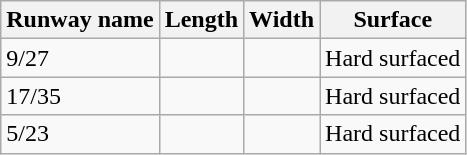<table class="wikitable">
<tr>
<th>Runway name</th>
<th>Length</th>
<th>Width</th>
<th>Surface</th>
</tr>
<tr>
<td>9/27</td>
<td></td>
<td></td>
<td>Hard surfaced</td>
</tr>
<tr>
<td>17/35</td>
<td></td>
<td></td>
<td>Hard surfaced</td>
</tr>
<tr>
<td>5/23</td>
<td></td>
<td></td>
<td>Hard surfaced</td>
</tr>
</table>
